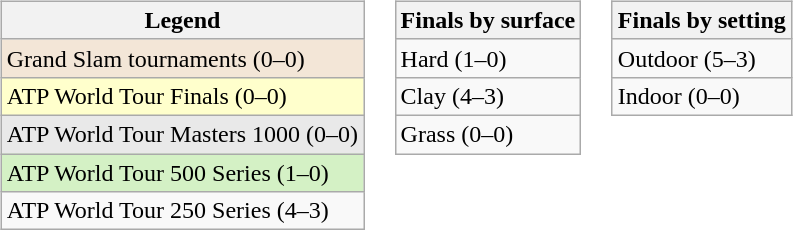<table>
<tr valign="top">
<td><br><table class="wikitable">
<tr>
<th>Legend</th>
</tr>
<tr style="background:#f3e6d7;">
<td>Grand Slam tournaments (0–0)</td>
</tr>
<tr style="background:#ffffcc;">
<td>ATP World Tour Finals (0–0)</td>
</tr>
<tr style="background:#e9e9e9;">
<td>ATP World Tour Masters 1000 (0–0)</td>
</tr>
<tr style="background:#d4f1c5;">
<td>ATP World Tour 500 Series (1–0)</td>
</tr>
<tr>
<td>ATP World Tour 250 Series (4–3)</td>
</tr>
</table>
</td>
<td><br><table class="wikitable">
<tr>
<th>Finals by surface</th>
</tr>
<tr>
<td>Hard (1–0)</td>
</tr>
<tr>
<td>Clay (4–3)</td>
</tr>
<tr>
<td>Grass (0–0)</td>
</tr>
</table>
</td>
<td><br><table class="wikitable">
<tr>
<th>Finals by setting</th>
</tr>
<tr>
<td>Outdoor (5–3)</td>
</tr>
<tr>
<td>Indoor (0–0)</td>
</tr>
</table>
</td>
</tr>
</table>
